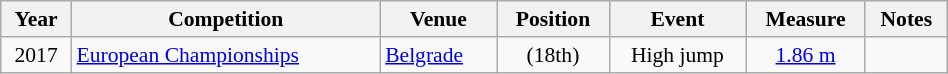<table class="wikitable" width=50% style="font-size:90%; text-align:center;">
<tr>
<th>Year</th>
<th>Competition</th>
<th>Venue</th>
<th>Position</th>
<th>Event</th>
<th>Measure</th>
<th>Notes</th>
</tr>
<tr>
<td>2017</td>
<td align=left><a href='#'>European Championships</a></td>
<td align=left> <a href='#'>Belgrade</a></td>
<td> (18th)</td>
<td>High jump</td>
<td><a href='#'>1.86 m</a></td>
<td></td>
</tr>
</table>
